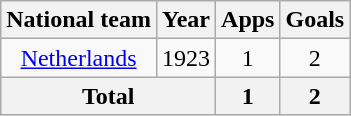<table class=wikitable style=text-align:center>
<tr>
<th>National team</th>
<th>Year</th>
<th>Apps</th>
<th>Goals</th>
</tr>
<tr>
<td rowspan="1"><a href='#'>Netherlands</a></td>
<td>1923</td>
<td>1</td>
<td>2</td>
</tr>
<tr>
<th colspan="2">Total</th>
<th>1</th>
<th>2</th>
</tr>
</table>
